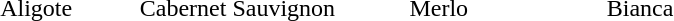<table class="graytable" style="text-align:center">
<tr>
<td width="25%"></td>
<td width="25%"></td>
<td width="25%"></td>
<td width="25%"></td>
</tr>
<tr>
<td>Aligote</td>
<td>Cabernet Sauvignon</td>
<td>Merlo</td>
<td>Bianca</td>
</tr>
</table>
